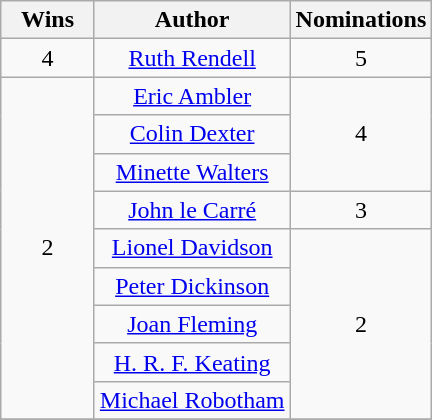<table class="wikitable" style="text-align:center;">
<tr>
<th scope="col" width="55">Wins</th>
<th scope="col">Author</th>
<th scope="col" width="55">Nominations</th>
</tr>
<tr>
<td>4</td>
<td><a href='#'>Ruth Rendell</a></td>
<td>5</td>
</tr>
<tr>
<td rowspan=9>2</td>
<td><a href='#'>Eric Ambler</a></td>
<td rowspan=3>4</td>
</tr>
<tr>
<td><a href='#'>Colin Dexter</a></td>
</tr>
<tr>
<td><a href='#'>Minette Walters</a></td>
</tr>
<tr>
<td><a href='#'>John le Carré</a></td>
<td>3</td>
</tr>
<tr>
<td><a href='#'>Lionel Davidson</a></td>
<td rowspan=5>2</td>
</tr>
<tr>
<td><a href='#'>Peter Dickinson</a></td>
</tr>
<tr>
<td><a href='#'>Joan Fleming</a></td>
</tr>
<tr>
<td><a href='#'>H. R. F. Keating</a></td>
</tr>
<tr>
<td><a href='#'>Michael Robotham</a></td>
</tr>
<tr>
</tr>
</table>
